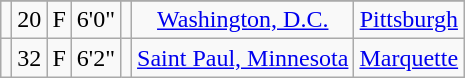<table class="wikitable sortable" border="1" style="text-align: center;">
<tr align=center>
</tr>
<tr>
<td></td>
<td>20</td>
<td>F</td>
<td>6'0"</td>
<td></td>
<td><a href='#'>Washington, D.C.</a></td>
<td><a href='#'>Pittsburgh</a></td>
</tr>
<tr>
<td></td>
<td>32</td>
<td>F</td>
<td>6'2"</td>
<td></td>
<td><a href='#'>Saint Paul, Minnesota</a></td>
<td><a href='#'>Marquette</a></td>
</tr>
</table>
